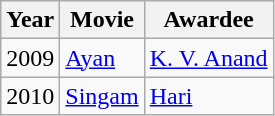<table class="wikitable">
<tr>
<th>Year</th>
<th>Movie</th>
<th>Awardee</th>
</tr>
<tr>
<td>2009</td>
<td><a href='#'>Ayan</a></td>
<td><a href='#'>K. V. Anand</a></td>
</tr>
<tr>
<td>2010</td>
<td><a href='#'>Singam</a></td>
<td><a href='#'>Hari</a></td>
</tr>
</table>
